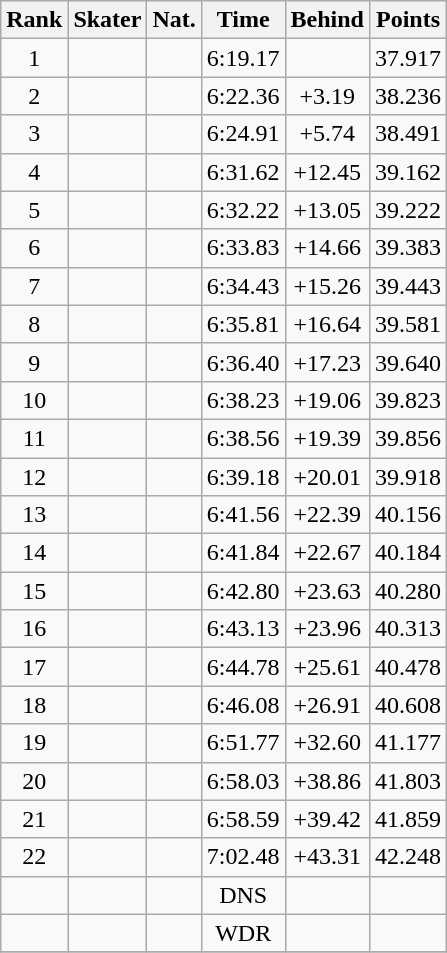<table class="wikitable sortable" border="1" style="text-align:center">
<tr>
<th>Rank</th>
<th>Skater</th>
<th>Nat.</th>
<th>Time</th>
<th>Behind</th>
<th>Points</th>
</tr>
<tr>
<td>1</td>
<td align=left></td>
<td></td>
<td>6:19.17</td>
<td></td>
<td>37.917</td>
</tr>
<tr>
<td>2</td>
<td align=left></td>
<td></td>
<td>6:22.36</td>
<td>+3.19</td>
<td>38.236</td>
</tr>
<tr>
<td>3</td>
<td align=left></td>
<td></td>
<td>6:24.91</td>
<td>+5.74</td>
<td>38.491</td>
</tr>
<tr>
<td>4</td>
<td align=left></td>
<td></td>
<td>6:31.62</td>
<td>+12.45</td>
<td>39.162</td>
</tr>
<tr>
<td>5</td>
<td align=left></td>
<td></td>
<td>6:32.22</td>
<td>+13.05</td>
<td>39.222</td>
</tr>
<tr>
<td>6</td>
<td align=left></td>
<td></td>
<td>6:33.83</td>
<td>+14.66</td>
<td>39.383</td>
</tr>
<tr>
<td>7</td>
<td align=left></td>
<td></td>
<td>6:34.43</td>
<td>+15.26</td>
<td>39.443</td>
</tr>
<tr>
<td>8</td>
<td align=left></td>
<td></td>
<td>6:35.81</td>
<td>+16.64</td>
<td>39.581</td>
</tr>
<tr>
<td>9</td>
<td align=left></td>
<td></td>
<td>6:36.40</td>
<td>+17.23</td>
<td>39.640</td>
</tr>
<tr>
<td>10</td>
<td align=left></td>
<td></td>
<td>6:38.23</td>
<td>+19.06</td>
<td>39.823</td>
</tr>
<tr>
<td>11</td>
<td align=left></td>
<td></td>
<td>6:38.56</td>
<td>+19.39</td>
<td>39.856</td>
</tr>
<tr>
<td>12</td>
<td align=left></td>
<td></td>
<td>6:39.18</td>
<td>+20.01</td>
<td>39.918</td>
</tr>
<tr>
<td>13</td>
<td align=left></td>
<td></td>
<td>6:41.56</td>
<td>+22.39</td>
<td>40.156</td>
</tr>
<tr>
<td>14</td>
<td align=left></td>
<td></td>
<td>6:41.84</td>
<td>+22.67</td>
<td>40.184</td>
</tr>
<tr>
<td>15</td>
<td align=left></td>
<td></td>
<td>6:42.80</td>
<td>+23.63</td>
<td>40.280</td>
</tr>
<tr>
<td>16</td>
<td align=left></td>
<td></td>
<td>6:43.13</td>
<td>+23.96</td>
<td>40.313</td>
</tr>
<tr>
<td>17</td>
<td align=left></td>
<td></td>
<td>6:44.78</td>
<td>+25.61</td>
<td>40.478</td>
</tr>
<tr>
<td>18</td>
<td align=left></td>
<td></td>
<td>6:46.08</td>
<td>+26.91</td>
<td>40.608</td>
</tr>
<tr>
<td>19</td>
<td align=left></td>
<td></td>
<td>6:51.77</td>
<td>+32.60</td>
<td>41.177</td>
</tr>
<tr>
<td>20</td>
<td align=left></td>
<td></td>
<td>6:58.03</td>
<td>+38.86</td>
<td>41.803</td>
</tr>
<tr>
<td>21</td>
<td align=left></td>
<td></td>
<td>6:58.59</td>
<td>+39.42</td>
<td>41.859</td>
</tr>
<tr>
<td>22</td>
<td align=left></td>
<td></td>
<td>7:02.48</td>
<td>+43.31</td>
<td>42.248</td>
</tr>
<tr>
<td></td>
<td align=left></td>
<td></td>
<td>DNS</td>
<td></td>
<td></td>
</tr>
<tr>
<td></td>
<td align=left></td>
<td></td>
<td>WDR</td>
<td></td>
<td></td>
</tr>
<tr>
</tr>
</table>
